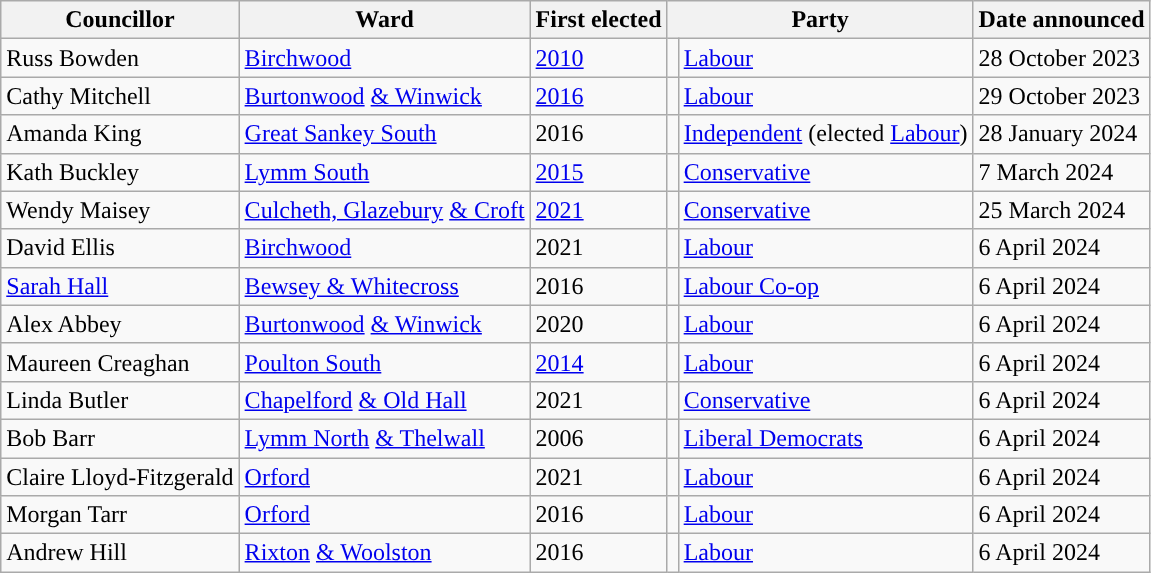<table class="wikitable sortable">
<tr>
<th scope="col">Councillor</th>
<th scope="col">Ward</th>
<th scope="col">First elected</th>
<th colspan="2" scope="col">Party</th>
<th scope="col">Date announced</th>
</tr>
<tr>
<td>Russ Bowden</td>
<td><a href='#'>Birchwood</a></td>
<td><a href='#'>2010</a></td>
<td style="color:inherit;background:"></td>
<td><a href='#'>Labour</a></td>
<td>28 October 2023</td>
</tr>
<tr>
<td>Cathy Mitchell</td>
<td><a href='#'>Burtonwood</a> <a href='#'>& Winwick</a></td>
<td><a href='#'>2016</a></td>
<td style="color:inherit;background:"></td>
<td><a href='#'>Labour</a></td>
<td>29 October 2023</td>
</tr>
<tr>
<td>Amanda King</td>
<td><a href='#'>Great Sankey South</a></td>
<td>2016</td>
<td style="color:inherit;background:"></td>
<td><a href='#'>Independent</a> (elected <a href='#'>Labour</a>)</td>
<td>28 January 2024</td>
</tr>
<tr>
<td>Kath Buckley</td>
<td><a href='#'>Lymm South</a></td>
<td><a href='#'>2015</a></td>
<td style="color:inherit;background:"></td>
<td><a href='#'>Conservative</a></td>
<td>7 March 2024</td>
</tr>
<tr>
<td>Wendy Maisey</td>
<td><a href='#'>Culcheth, Glazebury</a> <a href='#'>& Croft</a></td>
<td><a href='#'>2021</a></td>
<td style="color:inherit;background:"></td>
<td><a href='#'>Conservative</a></td>
<td>25 March 2024</td>
</tr>
<tr>
<td>David Ellis</td>
<td><a href='#'>Birchwood</a></td>
<td>2021</td>
<td style="color:inherit;background:"></td>
<td><a href='#'>Labour</a></td>
<td>6 April 2024</td>
</tr>
<tr>
<td><a href='#'>Sarah Hall</a></td>
<td><a href='#'>Bewsey & Whitecross</a></td>
<td>2016</td>
<td style="color:inherit;background:"></td>
<td><a href='#'>Labour Co-op</a></td>
<td>6 April 2024</td>
</tr>
<tr>
<td>Alex Abbey</td>
<td><a href='#'>Burtonwood</a> <a href='#'>& Winwick</a></td>
<td>2020</td>
<td style="color:inherit;background:"></td>
<td><a href='#'>Labour</a></td>
<td>6 April 2024</td>
</tr>
<tr>
<td>Maureen Creaghan</td>
<td><a href='#'>Poulton South</a></td>
<td><a href='#'>2014</a></td>
<td style="color:inherit;background:"></td>
<td><a href='#'>Labour</a></td>
<td>6 April 2024</td>
</tr>
<tr>
<td>Linda Butler</td>
<td><a href='#'>Chapelford</a> <a href='#'>& Old Hall</a></td>
<td>2021</td>
<td style="color:inherit;background:"></td>
<td><a href='#'>Conservative</a></td>
<td>6 April 2024</td>
</tr>
<tr>
<td>Bob Barr</td>
<td><a href='#'>Lymm North</a> <a href='#'>& Thelwall</a></td>
<td>2006</td>
<td style="color:inherit;background:"></td>
<td><a href='#'>Liberal Democrats</a></td>
<td>6 April 2024</td>
</tr>
<tr>
<td>Claire Lloyd-Fitzgerald</td>
<td><a href='#'>Orford</a></td>
<td>2021</td>
<td style="color:inherit;background:"></td>
<td><a href='#'>Labour</a></td>
<td>6 April 2024</td>
</tr>
<tr>
<td>Morgan Tarr</td>
<td><a href='#'>Orford</a></td>
<td>2016</td>
<td style="color:inherit;background:"></td>
<td><a href='#'>Labour</a></td>
<td>6 April 2024</td>
</tr>
<tr>
<td>Andrew Hill</td>
<td><a href='#'>Rixton</a> <a href='#'>& Woolston</a></td>
<td>2016</td>
<td style="color:inherit;background:"></td>
<td><a href='#'>Labour</a></td>
<td>6 April 2024</td>
</tr>
</table>
